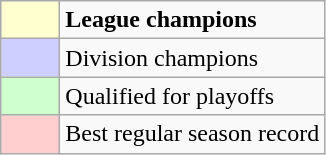<table class="wikitable">
<tr>
<td style="background:#FFFFCF; width:2em"></td>
<td><strong>League champions</strong></td>
</tr>
<tr>
<td style="background:#CFCFFF; width:2em"></td>
<td>Division champions</td>
</tr>
<tr>
<td style="background:#CFFFCF; width:2em"></td>
<td>Qualified for playoffs</td>
</tr>
<tr>
<td style="background:#FFCFCF; width:2em"></td>
<td>Best regular season record</td>
</tr>
</table>
